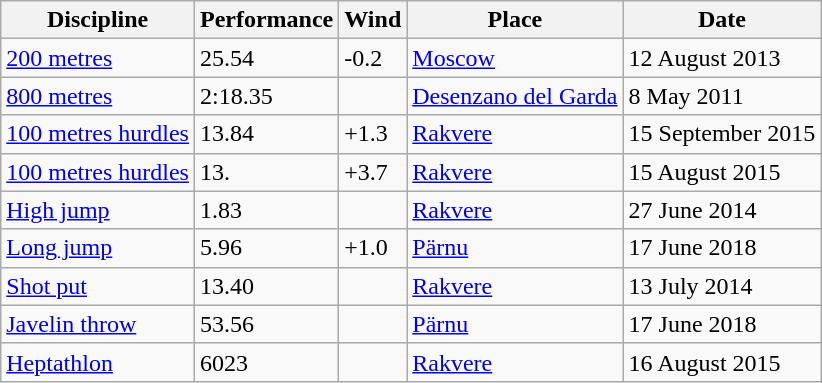<table class="wikitable">
<tr>
<th>Discipline</th>
<th>Performance</th>
<th>Wind</th>
<th>Place</th>
<th>Date</th>
</tr>
<tr>
<td><a href='#'>200 metres</a></td>
<td>25.54</td>
<td>-0.2</td>
<td><a href='#'>Moscow</a></td>
<td>12 August 2013</td>
</tr>
<tr>
<td><a href='#'>800 metres</a></td>
<td>2:18.35</td>
<td></td>
<td><a href='#'>Desenzano del Garda</a></td>
<td>8 May 2011</td>
</tr>
<tr>
<td><a href='#'>100 metres hurdles</a></td>
<td>13.84</td>
<td>+1.3</td>
<td><a href='#'>Rakvere</a></td>
<td>15 September 2015</td>
</tr>
<tr>
<td><a href='#'>100 metres hurdles</a></td>
<td>13.</td>
<td>+3.7</td>
<td><a href='#'>Rakvere</a></td>
<td>15 August 2015</td>
</tr>
<tr>
<td><a href='#'>High jump</a></td>
<td>1.83</td>
<td></td>
<td><a href='#'>Rakvere</a></td>
<td>27 June 2014</td>
</tr>
<tr>
<td><a href='#'>Long jump</a></td>
<td>5.96</td>
<td>+1.0</td>
<td><a href='#'>Pärnu</a></td>
<td>17 June 2018</td>
</tr>
<tr>
<td><a href='#'>Shot put</a></td>
<td>13.40</td>
<td></td>
<td><a href='#'>Rakvere</a></td>
<td>13 July 2014</td>
</tr>
<tr>
<td><a href='#'>Javelin throw</a></td>
<td>53.56</td>
<td></td>
<td><a href='#'>Pärnu</a></td>
<td>17 June 2018</td>
</tr>
<tr>
<td><a href='#'>Heptathlon</a></td>
<td>6023</td>
<td></td>
<td><a href='#'>Rakvere</a></td>
<td>16 August 2015</td>
</tr>
</table>
